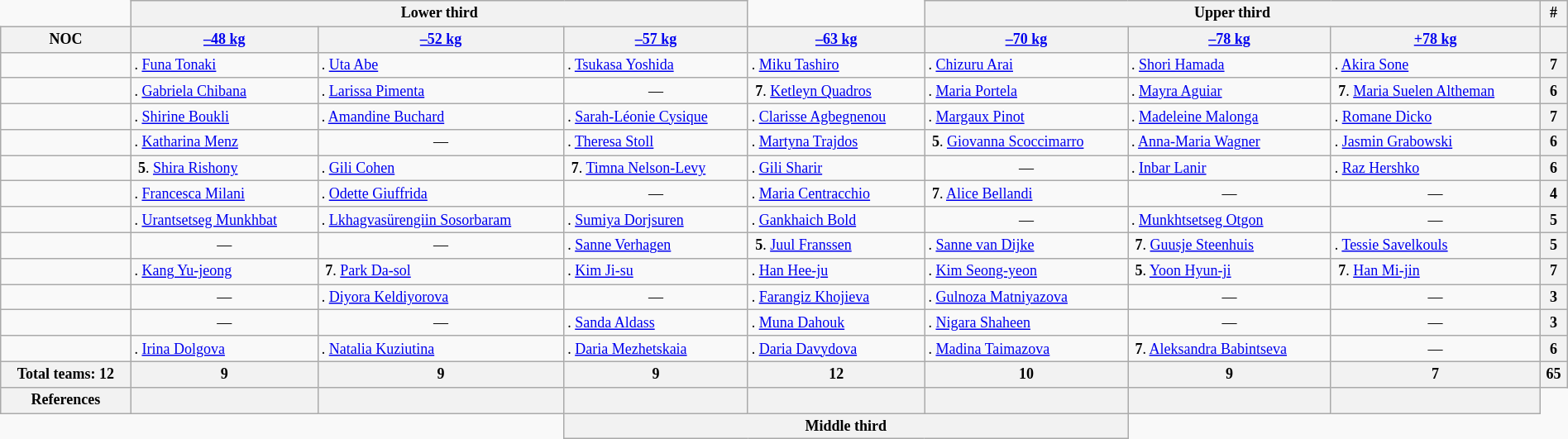<table class="wikitable sortable" style="width:100%; border: none; font-size:75%">
<tr>
<th style="border: none; background: none;"></th>
<th colspan=3>Lower third</th>
<th style="border: none; background: none;"></th>
<th colspan=3>Upper third</th>
<th>#</th>
</tr>
<tr>
<th>NOC</th>
<th><a href='#'>–48 kg</a></th>
<th><a href='#'>–52 kg</a></th>
<th><a href='#'>–57 kg</a></th>
<th><a href='#'>–63 kg</a></th>
<th><a href='#'>–70 kg</a></th>
<th><a href='#'>–78 kg</a></th>
<th><a href='#'>+78 kg</a></th>
<th></th>
</tr>
<tr>
<td></td>
<td>. <a href='#'>Funa Tonaki</a> </td>
<td>. <a href='#'>Uta Abe</a> </td>
<td>. <a href='#'>Tsukasa Yoshida</a> </td>
<td>. <a href='#'>Miku Tashiro</a> </td>
<td>. <a href='#'>Chizuru Arai</a> </td>
<td>. <a href='#'>Shori Hamada</a> </td>
<td>. <a href='#'>Akira Sone</a> </td>
<th>7</th>
</tr>
<tr>
<td></td>
<td>. <a href='#'>Gabriela Chibana</a> </td>
<td>. <a href='#'>Larissa Pimenta</a> </td>
<td align=center>—</td>
<td> <strong>7</strong>. <a href='#'>Ketleyn Quadros</a> </td>
<td>. <a href='#'>Maria Portela</a> </td>
<td>. <a href='#'>Mayra Aguiar</a> </td>
<td> <strong>7</strong>. <a href='#'>Maria Suelen Altheman</a> </td>
<th>6</th>
</tr>
<tr>
<td></td>
<td>. <a href='#'>Shirine Boukli</a> </td>
<td>. <a href='#'>Amandine Buchard</a> </td>
<td>. <a href='#'>Sarah-Léonie Cysique</a> </td>
<td>. <a href='#'>Clarisse Agbegnenou</a> </td>
<td>. <a href='#'>Margaux Pinot</a> </td>
<td>. <a href='#'>Madeleine Malonga</a> </td>
<td>. <a href='#'>Romane Dicko</a> </td>
<th>7</th>
</tr>
<tr>
<td></td>
<td>. <a href='#'>Katharina Menz</a> </td>
<td align=center>—</td>
<td>. <a href='#'>Theresa Stoll</a> </td>
<td>. <a href='#'>Martyna Trajdos</a> </td>
<td> <strong>5</strong>. <a href='#'>Giovanna Scoccimarro</a> </td>
<td>. <a href='#'>Anna-Maria Wagner</a> </td>
<td>. <a href='#'>Jasmin Grabowski</a> </td>
<th>6</th>
</tr>
<tr>
<td></td>
<td> <strong>5</strong>. <a href='#'>Shira Rishony</a> </td>
<td>. <a href='#'>Gili Cohen</a> </td>
<td> <strong>7</strong>. <a href='#'>Timna Nelson-Levy</a> </td>
<td>. <a href='#'>Gili Sharir</a> </td>
<td align=center>—</td>
<td>. <a href='#'>Inbar Lanir</a> </td>
<td>. <a href='#'>Raz Hershko</a> </td>
<th>6</th>
</tr>
<tr>
<td></td>
<td>. <a href='#'>Francesca Milani</a> </td>
<td>. <a href='#'>Odette Giuffrida</a> </td>
<td align=center>—</td>
<td>. <a href='#'>Maria Centracchio</a> </td>
<td> <strong>7</strong>. <a href='#'>Alice Bellandi</a> </td>
<td align=center>—</td>
<td align=center>—</td>
<th>4</th>
</tr>
<tr>
<td></td>
<td>. <a href='#'>Urantsetseg Munkhbat</a> </td>
<td>. <a href='#'>Lkhagvasürengiin Sosorbaram</a> </td>
<td>. <a href='#'>Sumiya Dorjsuren</a> </td>
<td>. <a href='#'>Gankhaich Bold</a> </td>
<td align=center>—</td>
<td>. <a href='#'>Munkhtsetseg Otgon</a> </td>
<td align=center>—</td>
<th>5</th>
</tr>
<tr>
<td></td>
<td align=center>—</td>
<td align=center>—</td>
<td>. <a href='#'>Sanne Verhagen</a> </td>
<td> <strong>5</strong>. <a href='#'>Juul Franssen</a> </td>
<td>. <a href='#'>Sanne van Dijke</a> </td>
<td> <strong>7</strong>. <a href='#'>Guusje Steenhuis</a> </td>
<td>. <a href='#'>Tessie Savelkouls</a> </td>
<th>5</th>
</tr>
<tr>
<td></td>
<td>. <a href='#'>Kang Yu-jeong</a> </td>
<td> <strong>7</strong>. <a href='#'>Park Da-sol</a> </td>
<td>. <a href='#'>Kim Ji-su</a> </td>
<td>. <a href='#'>Han Hee-ju</a> </td>
<td>. <a href='#'>Kim Seong-yeon</a> </td>
<td> <strong>5</strong>. <a href='#'>Yoon Hyun-ji</a> </td>
<td> <strong>7</strong>. <a href='#'>Han Mi-jin</a> </td>
<th>7</th>
</tr>
<tr>
<td></td>
<td align=center>—</td>
<td>. <a href='#'>Diyora Keldiyorova</a> </td>
<td align=center>—</td>
<td>. <a href='#'>Farangiz Khojieva</a> </td>
<td>. <a href='#'>Gulnoza Matniyazova</a> </td>
<td align=center>—</td>
<td align=center>—</td>
<th>3</th>
</tr>
<tr>
<td></td>
<td align=center>—</td>
<td align=center>—</td>
<td>. <a href='#'>Sanda Aldass</a> </td>
<td>. <a href='#'>Muna Dahouk</a> </td>
<td>. <a href='#'>Nigara Shaheen</a> </td>
<td align=center>—</td>
<td align=center>—</td>
<th>3</th>
</tr>
<tr>
<td></td>
<td>. <a href='#'>Irina Dolgova</a> </td>
<td>. <a href='#'>Natalia Kuziutina</a> </td>
<td>. <a href='#'>Daria Mezhetskaia</a> </td>
<td>. <a href='#'>Daria Davydova</a> </td>
<td>. <a href='#'>Madina Taimazova</a> </td>
<td> <strong>7</strong>. <a href='#'>Aleksandra Babintseva</a> </td>
<td align=center>—</td>
<th>6</th>
</tr>
<tr>
<th>Total teams: 12</th>
<th>9</th>
<th>9</th>
<th>9</th>
<th>12</th>
<th>10</th>
<th>9</th>
<th>7</th>
<th>65</th>
</tr>
<tr>
<th>References</th>
<th></th>
<th></th>
<th></th>
<th></th>
<th></th>
<th></th>
<th></th>
</tr>
<tr>
<th colspan=3 style="border: none; background: none;"></th>
<th colspan=3>Middle third</th>
<th style="border: none; background: none;"></th>
</tr>
</table>
